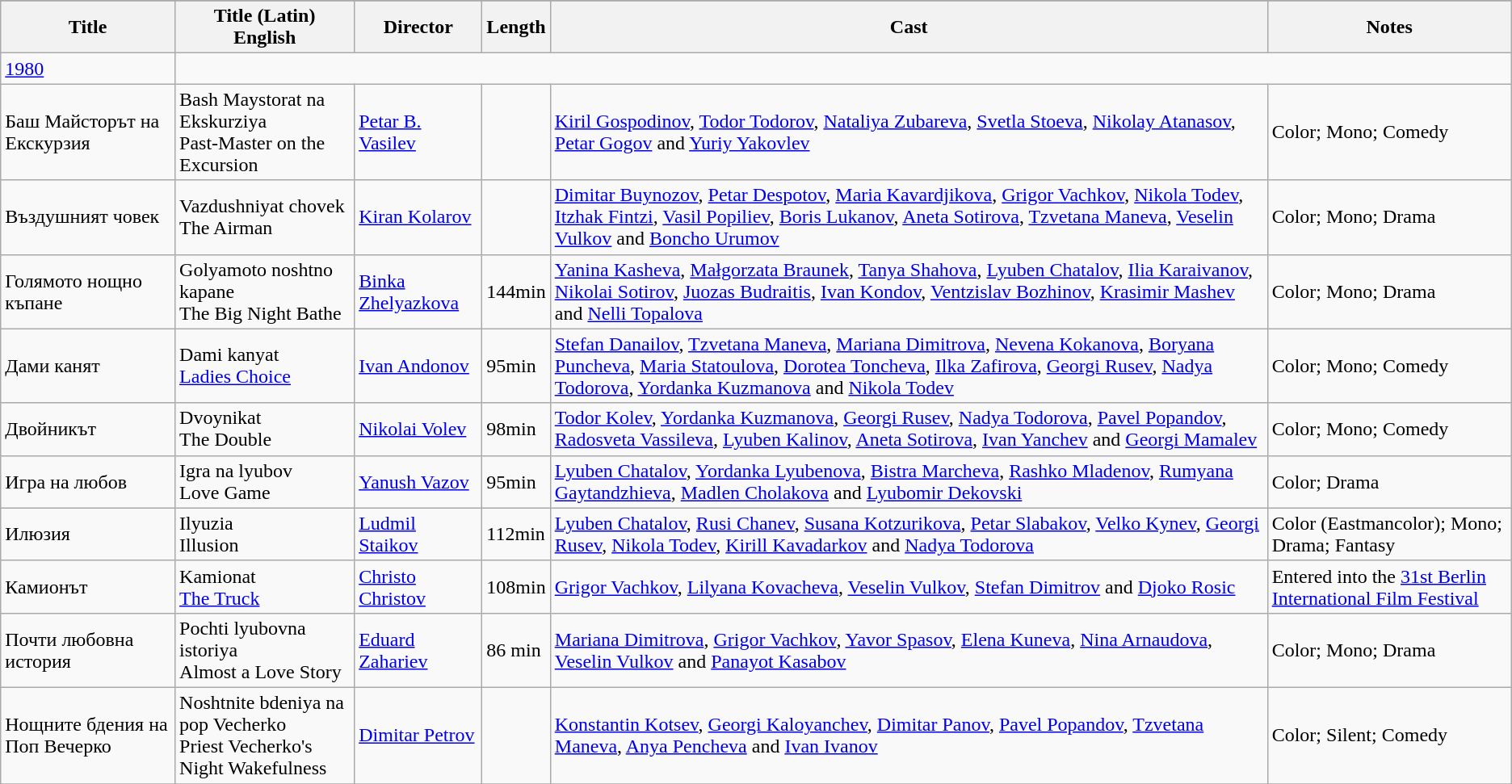<table class="wikitable">
<tr>
</tr>
<tr>
<th>Title</th>
<th>Title (Latin)<br>English</th>
<th>Director</th>
<th>Length</th>
<th>Cast</th>
<th>Notes</th>
</tr>
<tr>
<td><a href='#'>1980</a></td>
</tr>
<tr>
<td>Баш Майсторът на Екскурзия</td>
<td>Bash Maystorat na Ekskurziya<br>Past-Master on the Excursion</td>
<td><a href='#'>Petar B. Vasilev</a></td>
<td></td>
<td><a href='#'>Kiril Gospodinov</a>, <a href='#'>Todor Todorov</a>, <a href='#'>Nataliya Zubareva</a>, <a href='#'>Svetla Stoeva</a>, <a href='#'>Nikolay Atanasov</a>, <a href='#'>Petar Gogov</a> and <a href='#'>Yuriy Yakovlev</a></td>
<td>Color; Mono; Comedy</td>
</tr>
<tr>
<td>Въздушният човек</td>
<td>Vazdushniyat chovek<br>The Airman</td>
<td><a href='#'>Kiran Kolarov</a></td>
<td></td>
<td><a href='#'>Dimitar Buynozov</a>, <a href='#'>Petar Despotov</a>, <a href='#'>Maria Kavardjikova</a>, <a href='#'>Grigor Vachkov</a>, <a href='#'>Nikola Todev</a>, <a href='#'>Itzhak Fintzi</a>, <a href='#'>Vasil Popiliev</a>, <a href='#'>Boris Lukanov</a>, <a href='#'>Aneta Sotirova</a>, <a href='#'>Tzvetana Maneva</a>, <a href='#'>Veselin Vulkov</a> and <a href='#'>Boncho Urumov</a></td>
<td>Color; Mono; Drama</td>
</tr>
<tr>
<td>Голямото нощно къпане</td>
<td>Golyamoto noshtno kapane<br>The Big Night Bathe</td>
<td><a href='#'>Binka Zhelyazkova</a></td>
<td>144min</td>
<td><a href='#'>Yanina Kasheva</a>, <a href='#'>Małgorzata Braunek</a>, <a href='#'>Tanya Shahova</a>, <a href='#'>Lyuben Chatalov</a>, <a href='#'>Ilia Karaivanov</a>, <a href='#'>Nikolai Sotirov</a>, <a href='#'>Juozas Budraitis</a>, <a href='#'>Ivan Kondov</a>, <a href='#'>Ventzislav Bozhinov</a>, <a href='#'>Krasimir Mashev</a> and <a href='#'>Nelli Topalova</a></td>
<td>Color; Mono; Drama</td>
</tr>
<tr>
<td>Дами канят</td>
<td>Dami kanyat<br><a href='#'>Ladies Choice</a></td>
<td><a href='#'>Ivan Andonov</a></td>
<td>95min</td>
<td><a href='#'>Stefan Danailov</a>, <a href='#'>Tzvetana Maneva</a>, <a href='#'>Mariana Dimitrova</a>, <a href='#'>Nevena Kokanova</a>, <a href='#'>Boryana Puncheva</a>, <a href='#'>Maria Statoulova</a>, <a href='#'>Dorotea Toncheva</a>, <a href='#'>Ilka Zafirova</a>, <a href='#'>Georgi Rusev</a>, <a href='#'>Nadya Todorova</a>, <a href='#'>Yordanka Kuzmanova</a> and <a href='#'>Nikola Todev</a></td>
<td>Color; Mono; Comedy</td>
</tr>
<tr>
<td>Двойникът</td>
<td>Dvoynikat<br>The Double</td>
<td><a href='#'>Nikolai Volev</a></td>
<td>98min</td>
<td><a href='#'>Todor Kolev</a>, <a href='#'>Yordanka Kuzmanova</a>, <a href='#'>Georgi Rusev</a>, <a href='#'>Nadya Todorova</a>, <a href='#'>Pavel Popandov</a>, <a href='#'>Radosveta Vassileva</a>, <a href='#'>Lyuben Kalinov</a>, <a href='#'>Aneta Sotirova</a>, <a href='#'>Ivan Yanchev</a> and <a href='#'>Georgi Mamalev</a></td>
<td>Color; Mono; Comedy</td>
</tr>
<tr>
<td>Игра на любов</td>
<td>Igra na lyubov<br>Love Game</td>
<td><a href='#'>Yanush Vazov</a></td>
<td>95min</td>
<td><a href='#'>Lyuben Chatalov</a>, <a href='#'>Yordanka Lyubenova</a>, <a href='#'>Bistra Marcheva</a>, <a href='#'>Rashko Mladenov</a>, <a href='#'>Rumyana Gaytandzhieva</a>, <a href='#'>Madlen Cholakova</a> and <a href='#'>Lyubomir Dekovski</a></td>
<td>Color; Drama</td>
</tr>
<tr>
<td>Илюзия</td>
<td>Ilyuzia<br>Illusion</td>
<td><a href='#'>Ludmil Staikov</a></td>
<td>112min</td>
<td><a href='#'>Lyuben Chatalov</a>, <a href='#'>Rusi Chanev</a>, <a href='#'>Susana Kotzurikova</a>, <a href='#'>Petar Slabakov</a>, <a href='#'>Velko Kynev</a>, <a href='#'>Georgi Rusev</a>, <a href='#'>Nikola Todev</a>, <a href='#'>Kirill Kavadarkov</a> and <a href='#'>Nadya Todorova</a></td>
<td>Color (Eastmancolor); Mono; Drama; Fantasy</td>
</tr>
<tr>
<td>Камионът</td>
<td>Kamionat<br><a href='#'>The Truck</a></td>
<td><a href='#'>Christo Christov</a></td>
<td>108min</td>
<td><a href='#'>Grigor Vachkov</a>, <a href='#'>Lilyana Kovacheva</a>, <a href='#'>Veselin Vulkov</a>, <a href='#'>Stefan Dimitrov</a> and <a href='#'>Djoko Rosic</a></td>
<td>Entered into the <a href='#'>31st Berlin International Film Festival</a></td>
</tr>
<tr>
<td>Почти любовна история</td>
<td>Pochti lyubovna istoriya<br>Almost a Love Story</td>
<td><a href='#'>Eduard Zahariev</a></td>
<td>86 min</td>
<td><a href='#'>Mariana Dimitrova</a>, <a href='#'>Grigor Vachkov</a>, <a href='#'>Yavor Spasov</a>, <a href='#'>Elena Kuneva</a>, <a href='#'>Nina Arnaudova</a>, <a href='#'>Veselin Vulkov</a> and <a href='#'>Panayot Kasabov</a></td>
<td>Color; Mono; Drama</td>
</tr>
<tr>
<td>Нощните бдения на Поп Вечерко</td>
<td>Noshtnite bdeniya na pop Vecherko<br>Priest Vecherko's Night Wakefulness</td>
<td><a href='#'>Dimitar Petrov</a></td>
<td></td>
<td><a href='#'>Konstantin Kotsev</a>, <a href='#'>Georgi Kaloyanchev</a>, <a href='#'>Dimitar Panov</a>, <a href='#'>Pavel Popandov</a>, <a href='#'>Tzvetana Maneva</a>, <a href='#'>Anya Pencheva</a> and <a href='#'>Ivan Ivanov</a></td>
<td>Color; Silent; Comedy</td>
</tr>
<tr>
</tr>
</table>
